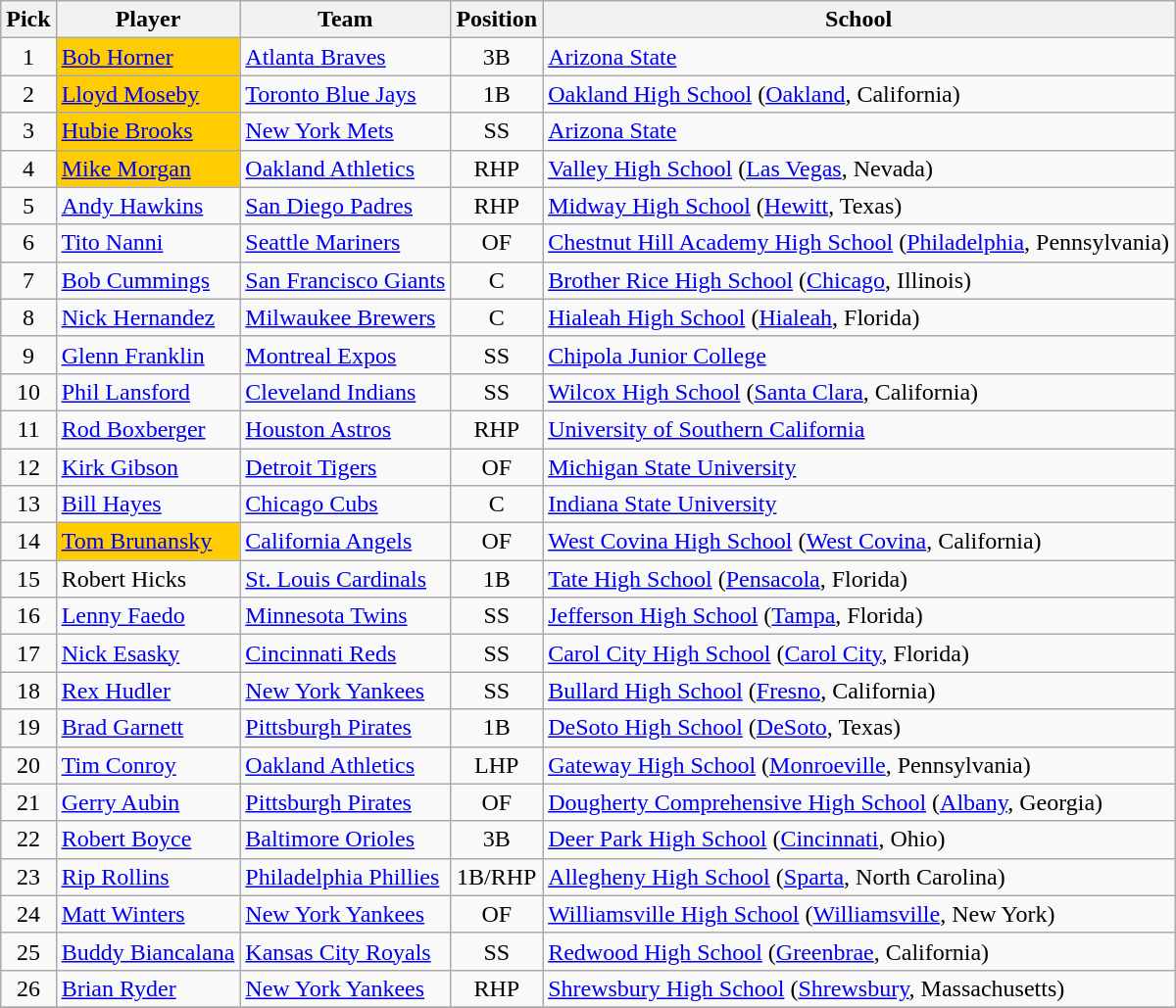<table class="wikitable">
<tr>
<th style="background: #F2F2F2;">Pick</th>
<th align=left style="background: #F2F2F2;">Player</th>
<th align=left style="background: #F2F2F2;">Team</th>
<th style="background: #F2F2F2;">Position</th>
<th align=left style="background: #F2F2F2;">School</th>
</tr>
<tr align=left>
<td align=center>1</td>
<td bgcolor="#FFCC00"><a href='#'>Bob Horner</a></td>
<td><a href='#'>Atlanta Braves</a></td>
<td align=center>3B</td>
<td><a href='#'>Arizona State</a></td>
</tr>
<tr align=left>
<td align=center>2</td>
<td bgcolor="#FFCC00"><a href='#'>Lloyd Moseby</a></td>
<td><a href='#'>Toronto Blue Jays</a></td>
<td align=center>1B</td>
<td><a href='#'>Oakland High School</a> (<a href='#'>Oakland</a>, California)</td>
</tr>
<tr align=left>
<td align=center>3</td>
<td bgcolor="#FFCC00"><a href='#'>Hubie Brooks</a></td>
<td><a href='#'>New York Mets</a></td>
<td align=center>SS</td>
<td><a href='#'>Arizona State</a></td>
</tr>
<tr align=left>
<td align=center>4</td>
<td bgcolor="#FFCC00"><a href='#'>Mike Morgan</a></td>
<td><a href='#'>Oakland Athletics</a></td>
<td align=center>RHP</td>
<td><a href='#'>Valley High School</a> (<a href='#'>Las Vegas</a>, Nevada)</td>
</tr>
<tr align=left>
<td align=center>5</td>
<td><a href='#'>Andy Hawkins</a></td>
<td><a href='#'>San Diego Padres</a></td>
<td align=center>RHP</td>
<td><a href='#'>Midway High School</a> (<a href='#'>Hewitt</a>, Texas)</td>
</tr>
<tr align=left>
<td align=center>6</td>
<td><a href='#'>Tito Nanni</a></td>
<td><a href='#'>Seattle Mariners</a></td>
<td align=center>OF</td>
<td><a href='#'>Chestnut Hill Academy High School</a> (<a href='#'>Philadelphia</a>, Pennsylvania)</td>
</tr>
<tr align=left>
<td align=center>7</td>
<td><a href='#'>Bob Cummings</a></td>
<td><a href='#'>San Francisco Giants</a></td>
<td align=center>C</td>
<td><a href='#'>Brother Rice High School</a> (<a href='#'>Chicago</a>, Illinois)</td>
</tr>
<tr align=left>
<td align=center>8</td>
<td><a href='#'>Nick Hernandez</a></td>
<td><a href='#'>Milwaukee Brewers</a></td>
<td align=center>C</td>
<td><a href='#'>Hialeah High School</a> (<a href='#'>Hialeah</a>, Florida)</td>
</tr>
<tr align=left>
<td align=center>9</td>
<td><a href='#'>Glenn Franklin</a></td>
<td><a href='#'>Montreal Expos</a></td>
<td align=center>SS</td>
<td><a href='#'>Chipola Junior College</a></td>
</tr>
<tr align=left>
<td align=center>10</td>
<td><a href='#'>Phil Lansford</a></td>
<td><a href='#'>Cleveland Indians</a></td>
<td align=center>SS</td>
<td><a href='#'>Wilcox High School</a> (<a href='#'>Santa Clara</a>, California)</td>
</tr>
<tr align=left>
<td align=center>11</td>
<td><a href='#'>Rod Boxberger</a></td>
<td><a href='#'>Houston Astros</a></td>
<td align=center>RHP</td>
<td><a href='#'>University of Southern California</a></td>
</tr>
<tr align=left>
<td align=center>12</td>
<td><a href='#'>Kirk Gibson</a></td>
<td><a href='#'>Detroit Tigers</a></td>
<td align=center>OF</td>
<td><a href='#'>Michigan State University</a></td>
</tr>
<tr align=left>
<td align=center>13</td>
<td><a href='#'>Bill Hayes</a></td>
<td><a href='#'>Chicago Cubs</a></td>
<td align=center>C</td>
<td><a href='#'>Indiana State University</a></td>
</tr>
<tr align=left>
<td align=center>14</td>
<td bgcolor="#FFCC00"><a href='#'>Tom Brunansky</a></td>
<td><a href='#'>California Angels</a></td>
<td align=center>OF</td>
<td><a href='#'>West Covina High School</a> (<a href='#'>West Covina</a>, California)</td>
</tr>
<tr align=left>
<td align=center>15</td>
<td>Robert Hicks</td>
<td><a href='#'>St. Louis Cardinals</a></td>
<td align=center>1B</td>
<td><a href='#'>Tate High School</a> (<a href='#'>Pensacola</a>, Florida)</td>
</tr>
<tr align=left>
<td align=center>16</td>
<td><a href='#'>Lenny Faedo</a></td>
<td><a href='#'>Minnesota Twins</a></td>
<td align=center>SS</td>
<td><a href='#'>Jefferson High School</a> (<a href='#'>Tampa</a>, Florida)</td>
</tr>
<tr align=left>
<td align=center>17</td>
<td><a href='#'>Nick Esasky</a></td>
<td><a href='#'>Cincinnati Reds</a></td>
<td align=center>SS</td>
<td><a href='#'>Carol City High School</a> (<a href='#'>Carol City</a>, Florida)</td>
</tr>
<tr align=left>
<td align=center>18</td>
<td><a href='#'>Rex Hudler</a></td>
<td><a href='#'>New York Yankees</a></td>
<td align=center>SS</td>
<td><a href='#'>Bullard High School</a> (<a href='#'>Fresno</a>, California)</td>
</tr>
<tr align=left>
<td align=center>19</td>
<td><a href='#'>Brad Garnett</a></td>
<td><a href='#'>Pittsburgh Pirates</a></td>
<td align=center>1B</td>
<td><a href='#'>DeSoto High School</a> (<a href='#'>DeSoto</a>, Texas)</td>
</tr>
<tr align=left>
<td align=center>20</td>
<td><a href='#'>Tim Conroy</a></td>
<td><a href='#'>Oakland Athletics</a></td>
<td align=center>LHP</td>
<td><a href='#'>Gateway High School</a> (<a href='#'>Monroeville</a>, Pennsylvania)</td>
</tr>
<tr align=left>
<td align=center>21</td>
<td><a href='#'>Gerry Aubin</a></td>
<td><a href='#'>Pittsburgh Pirates</a></td>
<td align=center>OF</td>
<td><a href='#'>Dougherty Comprehensive High School</a> (<a href='#'>Albany</a>, Georgia)</td>
</tr>
<tr align=left>
<td align=center>22</td>
<td><a href='#'>Robert Boyce</a></td>
<td><a href='#'>Baltimore Orioles</a></td>
<td align=center>3B</td>
<td><a href='#'>Deer Park High School</a> (<a href='#'>Cincinnati</a>, Ohio)</td>
</tr>
<tr align=left>
<td align=center>23</td>
<td><a href='#'>Rip Rollins</a></td>
<td><a href='#'>Philadelphia Phillies</a></td>
<td align=center>1B/RHP</td>
<td><a href='#'>Allegheny High School</a> (<a href='#'>Sparta</a>, North Carolina)</td>
</tr>
<tr align=left>
<td align=center>24</td>
<td><a href='#'>Matt Winters</a></td>
<td><a href='#'>New York Yankees</a></td>
<td align=center>OF</td>
<td><a href='#'>Williamsville High School</a> (<a href='#'>Williamsville</a>, New York)</td>
</tr>
<tr align=left>
<td align=center>25</td>
<td><a href='#'>Buddy Biancalana</a></td>
<td><a href='#'>Kansas City Royals</a></td>
<td align=center>SS</td>
<td><a href='#'>Redwood High School</a> (<a href='#'>Greenbrae</a>, California)</td>
</tr>
<tr align=left>
<td align=center>26</td>
<td><a href='#'>Brian Ryder</a></td>
<td><a href='#'>New York Yankees</a></td>
<td align=center>RHP</td>
<td><a href='#'>Shrewsbury High School</a> (<a href='#'>Shrewsbury</a>, Massachusetts)</td>
</tr>
<tr align=left>
</tr>
</table>
